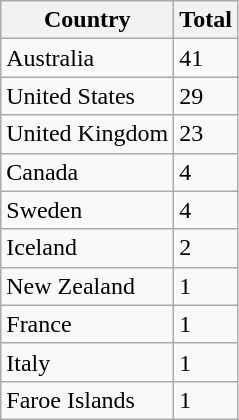<table class="wikitable sortable">
<tr>
<th>Country</th>
<th>Total</th>
</tr>
<tr>
<td>Australia</td>
<td>41</td>
</tr>
<tr>
<td>United States</td>
<td>29</td>
</tr>
<tr>
<td>United Kingdom</td>
<td>23</td>
</tr>
<tr>
<td>Canada</td>
<td>4</td>
</tr>
<tr>
<td>Sweden</td>
<td>4</td>
</tr>
<tr>
<td>Iceland</td>
<td>2</td>
</tr>
<tr>
<td>New Zealand</td>
<td>1</td>
</tr>
<tr>
<td>France</td>
<td>1</td>
</tr>
<tr>
<td>Italy</td>
<td>1</td>
</tr>
<tr>
<td>Faroe Islands</td>
<td>1</td>
</tr>
</table>
